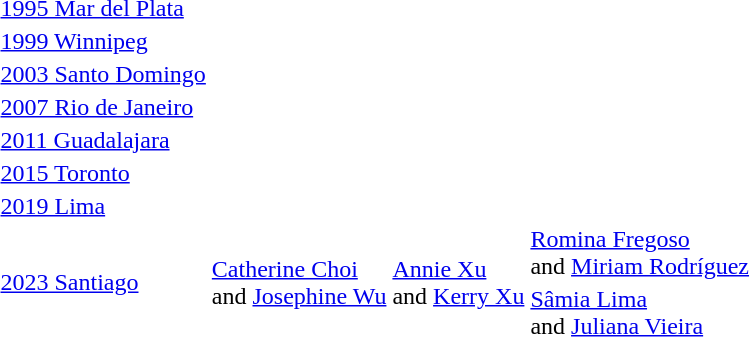<table>
<tr>
<td rowspan=2><a href='#'>1995 Mar del Plata</a><br></td>
<td rowspan=2></td>
<td rowspan=2></td>
<td></td>
</tr>
<tr>
<td></td>
</tr>
<tr>
<td rowspan=2><a href='#'>1999 Winnipeg</a><br></td>
<td rowspan=2></td>
<td rowspan=2></td>
<td></td>
</tr>
<tr>
<td></td>
</tr>
<tr>
<td rowspan=2><a href='#'>2003 Santo Domingo</a><br></td>
<td rowspan=2></td>
<td rowspan=2></td>
<td></td>
</tr>
<tr>
<td></td>
</tr>
<tr>
<td rowspan=2><a href='#'>2007 Rio de Janeiro</a><br></td>
<td rowspan=2></td>
<td rowspan=2></td>
<td></td>
</tr>
<tr>
<td></td>
</tr>
<tr>
<td rowspan=2><a href='#'>2011 Guadalajara</a><br></td>
<td rowspan=2></td>
<td rowspan=2></td>
<td></td>
</tr>
<tr>
<td></td>
</tr>
<tr>
<td rowspan=2><a href='#'>2015 Toronto</a><br></td>
<td rowspan=2></td>
<td rowspan=2></td>
<td></td>
</tr>
<tr>
<td></td>
</tr>
<tr>
<td rowspan=2><a href='#'>2019 Lima</a><br></td>
<td rowspan=2></td>
<td rowspan=2></td>
<td></td>
</tr>
<tr>
<td></td>
</tr>
<tr>
<td rowspan=2><a href='#'>2023 Santiago</a><br></td>
<td rowspan=2><a href='#'>Catherine Choi</a><br>and <a href='#'>Josephine Wu</a><br></td>
<td rowspan=2><a href='#'>Annie Xu</a><br>and <a href='#'>Kerry Xu</a><br></td>
<td><a href='#'>Romina Fregoso</a><br>and <a href='#'>Miriam Rodríguez</a><br></td>
</tr>
<tr>
<td><a href='#'>Sâmia Lima</a><br>and <a href='#'>Juliana Vieira</a><br></td>
</tr>
</table>
